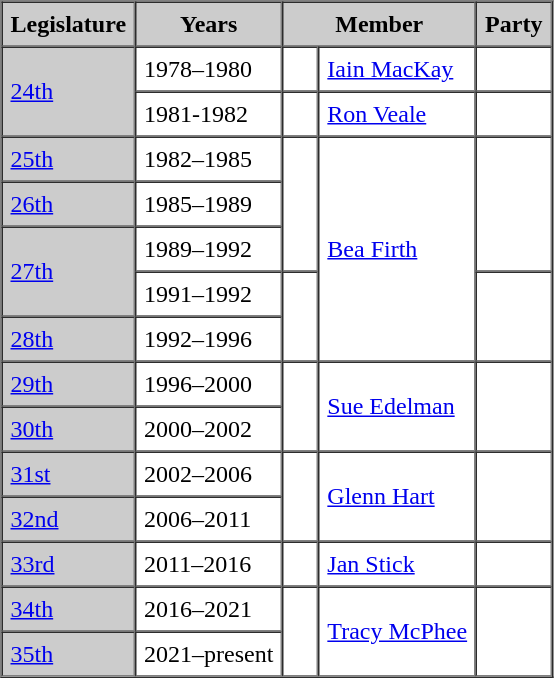<table border=1 cellpadding=5 cellspacing=0>
<tr bgcolor="CCCCCC">
<th>Legislature</th>
<th>Years</th>
<th colspan="2">Member</th>
<th>Party</th>
</tr>
<tr>
<td bgcolor="CCCCCC" rowspan="2"><a href='#'>24th</a></td>
<td>1978–1980</td>
<td>   </td>
<td><a href='#'>Iain MacKay</a></td>
<td></td>
</tr>
<tr>
<td>1981-1982</td>
<td>   </td>
<td><a href='#'>Ron Veale</a></td>
<td></td>
</tr>
<tr>
<td bgcolor="CCCCCC"><a href='#'>25th</a></td>
<td>1982–1985</td>
<td rowspan="3" >   </td>
<td rowspan="5"><a href='#'>Bea Firth</a></td>
<td rowspan="3"></td>
</tr>
<tr>
<td bgcolor="CCCCCC"><a href='#'>26th</a></td>
<td>1985–1989</td>
</tr>
<tr>
<td bgcolor="CCCCCC" rowspan="2"><a href='#'>27th</a></td>
<td>1989–1992</td>
</tr>
<tr>
<td>1991–1992</td>
<td rowspan="2" >   </td>
<td rowspan="2"><a href='#'></a></td>
</tr>
<tr>
<td bgcolor="CCCCCC"><a href='#'>28th</a></td>
<td>1992–1996</td>
</tr>
<tr>
<td bgcolor="CCCCCC"><a href='#'>29th</a></td>
<td>1996–2000</td>
<td rowspan="2" >   </td>
<td rowspan="2"><a href='#'>Sue Edelman</a></td>
<td rowspan="2"></td>
</tr>
<tr>
<td bgcolor="CCCCCC"><a href='#'>30th</a></td>
<td>2000–2002</td>
</tr>
<tr>
<td bgcolor="CCCCCC"><a href='#'>31st</a></td>
<td>2002–2006</td>
<td rowspan="2" >   </td>
<td rowspan="2"><a href='#'>Glenn Hart</a></td>
<td rowspan="2"></td>
</tr>
<tr>
<td bgcolor="CCCCCC"><a href='#'>32nd</a></td>
<td>2006–2011</td>
</tr>
<tr>
<td bgcolor="CCCCCC"><a href='#'>33rd</a></td>
<td>2011–2016</td>
<td>   </td>
<td><a href='#'>Jan Stick</a></td>
<td></td>
</tr>
<tr>
<td bgcolor="CCCCCC"><a href='#'>34th</a></td>
<td>2016–2021</td>
<td rowspan=2 >   </td>
<td rowspan=2><a href='#'>Tracy McPhee</a></td>
<td rowspan=2></td>
</tr>
<tr>
<td bgcolor="CCCCCC"><a href='#'>35th</a></td>
<td>2021–present</td>
</tr>
</table>
